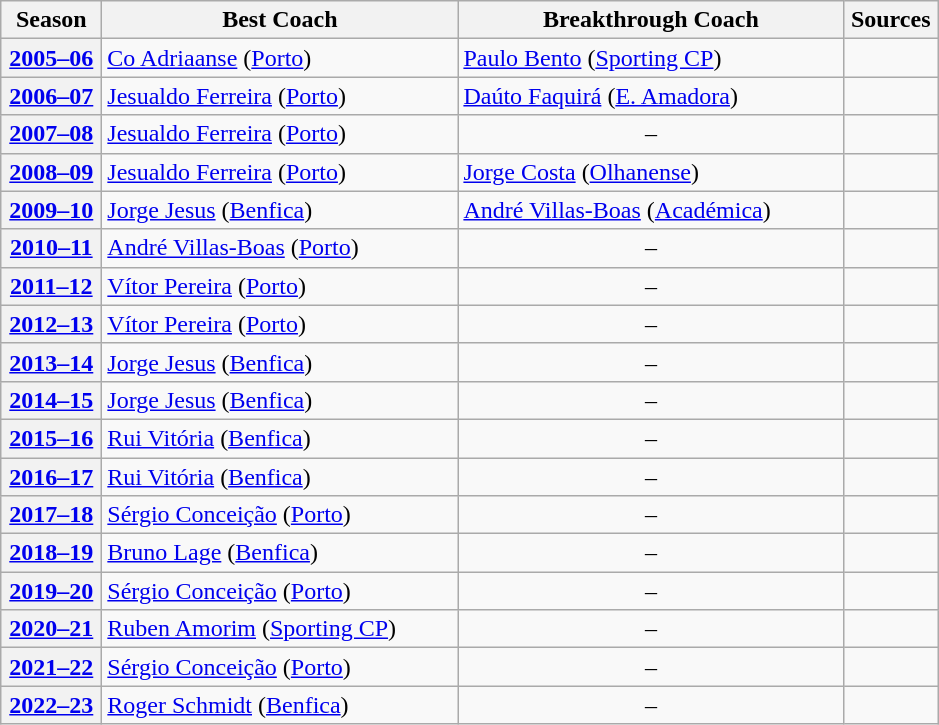<table class="wikitable" style="margin-right: 0;">
<tr text-align:center;">
<th style="width:60px;">Season</th>
<th style="width:230px;">Best Coach </th>
<th style="width:250px;">Breakthrough Coach</th>
<th style="width:55px;">Sources</th>
</tr>
<tr>
<th><a href='#'>2005–06</a></th>
<td> <a href='#'>Co Adriaanse</a> (<a href='#'>Porto</a>)</td>
<td> <a href='#'>Paulo Bento</a> (<a href='#'>Sporting CP</a>)</td>
<td align="center"></td>
</tr>
<tr>
<th><a href='#'>2006–07</a></th>
<td> <a href='#'>Jesualdo Ferreira</a> (<a href='#'>Porto</a>)</td>
<td> <a href='#'>Daúto Faquirá</a> (<a href='#'>E. Amadora</a>)</td>
<td align="center"></td>
</tr>
<tr>
<th><a href='#'>2007–08</a></th>
<td align="left"> <a href='#'>Jesualdo Ferreira</a> (<a href='#'>Porto</a>)</td>
<td align="center">–</td>
<td align="center"></td>
</tr>
<tr>
<th><a href='#'>2008–09</a></th>
<td> <a href='#'>Jesualdo Ferreira</a> (<a href='#'>Porto</a>)</td>
<td> <a href='#'>Jorge Costa</a> (<a href='#'>Olhanense</a>)</td>
<td align="center"></td>
</tr>
<tr>
<th><a href='#'>2009–10</a></th>
<td> <a href='#'>Jorge Jesus</a> (<a href='#'>Benfica</a>)</td>
<td> <a href='#'>André Villas-Boas</a> (<a href='#'>Académica</a>)</td>
<td align="center"></td>
</tr>
<tr>
<th><a href='#'>2010–11</a></th>
<td> <a href='#'>André Villas-Boas</a> (<a href='#'>Porto</a>)</td>
<td align="center">–</td>
<td align="center"></td>
</tr>
<tr>
<th><a href='#'>2011–12</a></th>
<td> <a href='#'>Vítor Pereira</a> (<a href='#'>Porto</a>)</td>
<td align="center">–</td>
<td align="center"></td>
</tr>
<tr>
<th><a href='#'>2012–13</a></th>
<td> <a href='#'>Vítor Pereira</a> (<a href='#'>Porto</a>)</td>
<td align="center">–</td>
<td align="center"></td>
</tr>
<tr>
<th><a href='#'>2013–14</a></th>
<td> <a href='#'>Jorge Jesus</a> (<a href='#'>Benfica</a>)</td>
<td align="center">–</td>
<td align="center"></td>
</tr>
<tr>
<th><a href='#'>2014–15</a></th>
<td> <a href='#'>Jorge Jesus</a> (<a href='#'>Benfica</a>)</td>
<td align="center">–</td>
<td align="center"></td>
</tr>
<tr>
<th><a href='#'>2015–16</a></th>
<td> <a href='#'>Rui Vitória</a> (<a href='#'>Benfica</a>)</td>
<td align="center">–</td>
<td align="center"></td>
</tr>
<tr>
<th><a href='#'>2016–17</a></th>
<td> <a href='#'>Rui Vitória</a> (<a href='#'>Benfica</a>)</td>
<td align="center">–</td>
<td align="center"></td>
</tr>
<tr>
<th><a href='#'>2017–18</a></th>
<td> <a href='#'>Sérgio Conceição</a> (<a href='#'>Porto</a>)</td>
<td align="center">–</td>
<td align="center"></td>
</tr>
<tr>
<th><a href='#'>2018–19</a></th>
<td> <a href='#'>Bruno Lage</a> (<a href='#'>Benfica</a>)</td>
<td align="center">–</td>
<td align="center"></td>
</tr>
<tr>
<th><a href='#'>2019–20</a></th>
<td> <a href='#'>Sérgio Conceição</a> (<a href='#'>Porto</a>)</td>
<td align="center">–</td>
<td align="center"></td>
</tr>
<tr>
<th><a href='#'>2020–21</a></th>
<td> <a href='#'>Ruben Amorim</a> (<a href='#'>Sporting CP</a>)</td>
<td align="center">–</td>
<td align="center"></td>
</tr>
<tr>
<th><a href='#'>2021–22</a></th>
<td> <a href='#'>Sérgio Conceição</a> (<a href='#'>Porto</a>)</td>
<td align="center">–</td>
<td align="center"></td>
</tr>
<tr>
<th><a href='#'>2022–23</a></th>
<td> <a href='#'>Roger Schmidt</a> (<a href='#'>Benfica</a>)</td>
<td align="center">–</td>
<td align="center"></td>
</tr>
</table>
